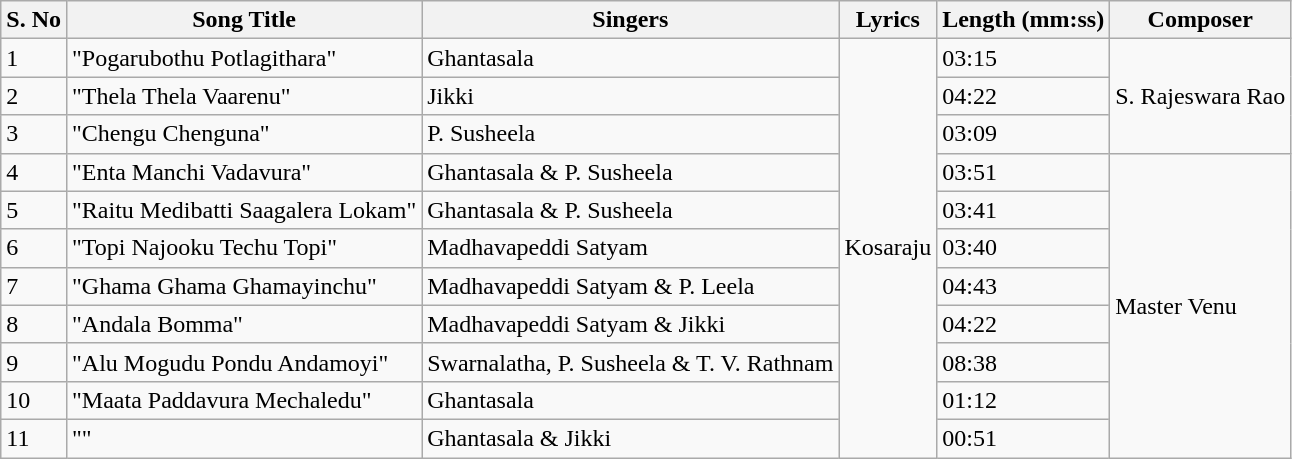<table class="wikitable">
<tr>
<th>S. No</th>
<th>Song Title</th>
<th>Singers</th>
<th>Lyrics</th>
<th>Length (mm:ss)</th>
<th>Composer</th>
</tr>
<tr>
<td>1</td>
<td>"Pogarubothu Potlagithara"</td>
<td>Ghantasala</td>
<td rowspan=11>Kosaraju</td>
<td>03:15</td>
<td rowspan=3>S. Rajeswara Rao</td>
</tr>
<tr>
<td>2</td>
<td>"Thela Thela Vaarenu"</td>
<td>Jikki</td>
<td>04:22</td>
</tr>
<tr>
<td>3</td>
<td>"Chengu Chenguna"</td>
<td>P. Susheela</td>
<td>03:09</td>
</tr>
<tr>
<td>4</td>
<td>"Enta Manchi Vadavura"</td>
<td>Ghantasala & P. Susheela</td>
<td>03:51</td>
<td rowspan=8>Master Venu</td>
</tr>
<tr>
<td>5</td>
<td>"Raitu Medibatti Saagalera Lokam"</td>
<td>Ghantasala & P. Susheela</td>
<td>03:41</td>
</tr>
<tr>
<td>6</td>
<td>"Topi Najooku Techu Topi"</td>
<td>Madhavapeddi Satyam</td>
<td>03:40</td>
</tr>
<tr>
<td>7</td>
<td>"Ghama Ghama Ghamayinchu"</td>
<td>Madhavapeddi Satyam & P. Leela</td>
<td>04:43</td>
</tr>
<tr>
<td>8</td>
<td>"Andala Bomma"</td>
<td>Madhavapeddi Satyam & Jikki</td>
<td>04:22</td>
</tr>
<tr>
<td>9</td>
<td>"Alu Mogudu Pondu Andamoyi"</td>
<td>Swarnalatha, P. Susheela & T. V. Rathnam</td>
<td>08:38</td>
</tr>
<tr>
<td>10</td>
<td>"Maata Paddavura Mechaledu"</td>
<td>Ghantasala</td>
<td>01:12</td>
</tr>
<tr>
<td>11</td>
<td>""</td>
<td>Ghantasala & Jikki</td>
<td>00:51</td>
</tr>
</table>
